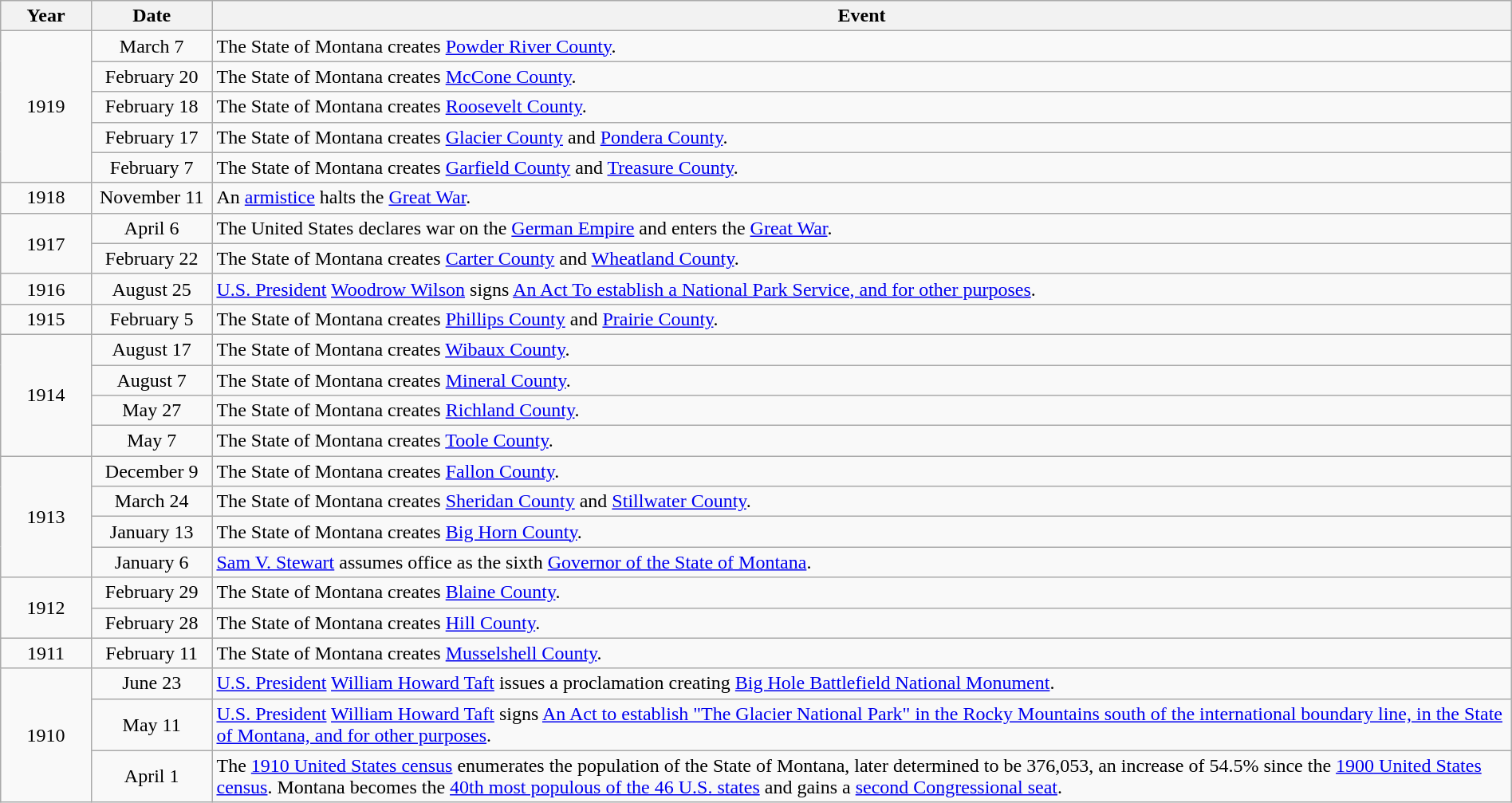<table class="wikitable" style="width:100%;">
<tr>
<th style="width:6%">Year</th>
<th style="width:8%">Date</th>
<th style="width:86%">Event</th>
</tr>
<tr>
<td align=center rowspan=5>1919</td>
<td align=center>March 7</td>
<td>The State of Montana creates <a href='#'>Powder River County</a>.</td>
</tr>
<tr>
<td align=center>February 20</td>
<td>The State of Montana creates <a href='#'>McCone County</a>.</td>
</tr>
<tr>
<td align=center>February 18</td>
<td>The State of Montana creates <a href='#'>Roosevelt County</a>.</td>
</tr>
<tr>
<td align=center>February 17</td>
<td>The State of Montana creates <a href='#'>Glacier County</a> and <a href='#'>Pondera County</a>.</td>
</tr>
<tr>
<td align=center>February 7</td>
<td>The State of Montana creates <a href='#'>Garfield County</a> and <a href='#'>Treasure County</a>.</td>
</tr>
<tr>
<td align=center rowspan=1>1918</td>
<td align=center>November 11</td>
<td>An <a href='#'>armistice</a> halts the <a href='#'>Great War</a>.</td>
</tr>
<tr>
<td align=center rowspan=2>1917</td>
<td align=center>April 6</td>
<td>The United States declares war on the <a href='#'>German Empire</a> and enters the <a href='#'>Great War</a>.</td>
</tr>
<tr>
<td align=center>February 22</td>
<td>The State of Montana creates <a href='#'>Carter County</a> and <a href='#'>Wheatland County</a>.</td>
</tr>
<tr>
<td align=center rowspan=1>1916</td>
<td align=center>August 25</td>
<td><a href='#'>U.S. President</a> <a href='#'>Woodrow Wilson</a> signs <a href='#'>An Act To establish a National Park Service, and for other purposes</a>.</td>
</tr>
<tr>
<td align=center rowspan=1>1915</td>
<td align=center>February 5</td>
<td>The State of Montana creates <a href='#'>Phillips County</a> and <a href='#'>Prairie County</a>.</td>
</tr>
<tr>
<td align=center rowspan=4>1914</td>
<td align=center>August 17</td>
<td>The State of Montana creates <a href='#'>Wibaux County</a>.</td>
</tr>
<tr>
<td align=center>August 7</td>
<td>The State of Montana creates <a href='#'>Mineral County</a>.</td>
</tr>
<tr>
<td align=center>May 27</td>
<td>The State of Montana creates <a href='#'>Richland County</a>.</td>
</tr>
<tr>
<td align=center>May 7</td>
<td>The State of Montana creates <a href='#'>Toole County</a>.</td>
</tr>
<tr>
<td align=center rowspan=4>1913</td>
<td align=center>December 9</td>
<td>The State of Montana creates <a href='#'>Fallon County</a>.</td>
</tr>
<tr>
<td align=center>March 24</td>
<td>The State of Montana creates <a href='#'>Sheridan County</a> and <a href='#'>Stillwater County</a>.</td>
</tr>
<tr>
<td align=center>January 13</td>
<td>The State of Montana creates <a href='#'>Big Horn County</a>.</td>
</tr>
<tr>
<td align=center>January 6</td>
<td><a href='#'>Sam V. Stewart</a> assumes office as the sixth <a href='#'>Governor of the State of Montana</a>.</td>
</tr>
<tr>
<td align=center rowspan=2>1912</td>
<td align=center>February 29</td>
<td>The State of Montana creates <a href='#'>Blaine County</a>.</td>
</tr>
<tr>
<td align=center>February 28</td>
<td>The State of Montana creates <a href='#'>Hill County</a>.</td>
</tr>
<tr>
<td align=center rowspan=1>1911</td>
<td align=center>February 11</td>
<td>The State of Montana creates <a href='#'>Musselshell County</a>.</td>
</tr>
<tr>
<td align=center rowspan=3>1910</td>
<td align=center>June 23</td>
<td><a href='#'>U.S. President</a> <a href='#'>William Howard Taft</a> issues a proclamation creating <a href='#'>Big Hole Battlefield National Monument</a>.</td>
</tr>
<tr>
<td align=center>May 11</td>
<td><a href='#'>U.S. President</a> <a href='#'>William Howard Taft</a> signs <a href='#'>An Act to establish "The Glacier National Park" in the Rocky Mountains south of the international boundary line, in the State of Montana, and for other purposes</a>.</td>
</tr>
<tr>
<td align=center>April 1</td>
<td>The <a href='#'>1910 United States census</a> enumerates the population of the State of Montana, later determined to be 376,053, an increase of 54.5% since the <a href='#'>1900 United States census</a>. Montana becomes the <a href='#'>40th most populous of the 46 U.S. states</a> and gains a <a href='#'>second Congressional seat</a>.</td>
</tr>
</table>
